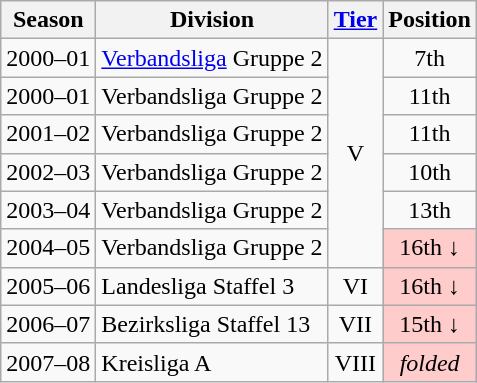<table class="wikitable">
<tr>
<th>Season</th>
<th>Division</th>
<th><a href='#'>Tier</a></th>
<th>Position</th>
</tr>
<tr align="center">
<td>2000–01</td>
<td align="left"><a href='#'>Verbandsliga</a> Gruppe 2</td>
<td rowspan=6>V</td>
<td>7th</td>
</tr>
<tr align="center">
<td>2000–01</td>
<td align="left">Verbandsliga Gruppe 2</td>
<td>11th</td>
</tr>
<tr align="center">
<td>2001–02</td>
<td align="left">Verbandsliga Gruppe 2</td>
<td>11th</td>
</tr>
<tr align="center">
<td>2002–03</td>
<td align="left">Verbandsliga Gruppe 2</td>
<td>10th</td>
</tr>
<tr align="center">
<td>2003–04</td>
<td align="left">Verbandsliga Gruppe 2</td>
<td>13th</td>
</tr>
<tr align="center">
<td>2004–05</td>
<td align="left">Verbandsliga Gruppe 2</td>
<td style="background:#ffcccc">16th ↓</td>
</tr>
<tr align="center">
<td>2005–06</td>
<td align="left">Landesliga Staffel 3</td>
<td>VI</td>
<td style="background:#ffcccc">16th ↓</td>
</tr>
<tr align="center">
<td>2006–07</td>
<td align="left">Bezirksliga Staffel 13</td>
<td>VII</td>
<td style="background:#ffcccc">15th ↓</td>
</tr>
<tr align="center">
<td>2007–08</td>
<td align="left">Kreisliga A</td>
<td>VIII</td>
<td style="background:#ffcccc"><em>folded</em></td>
</tr>
</table>
